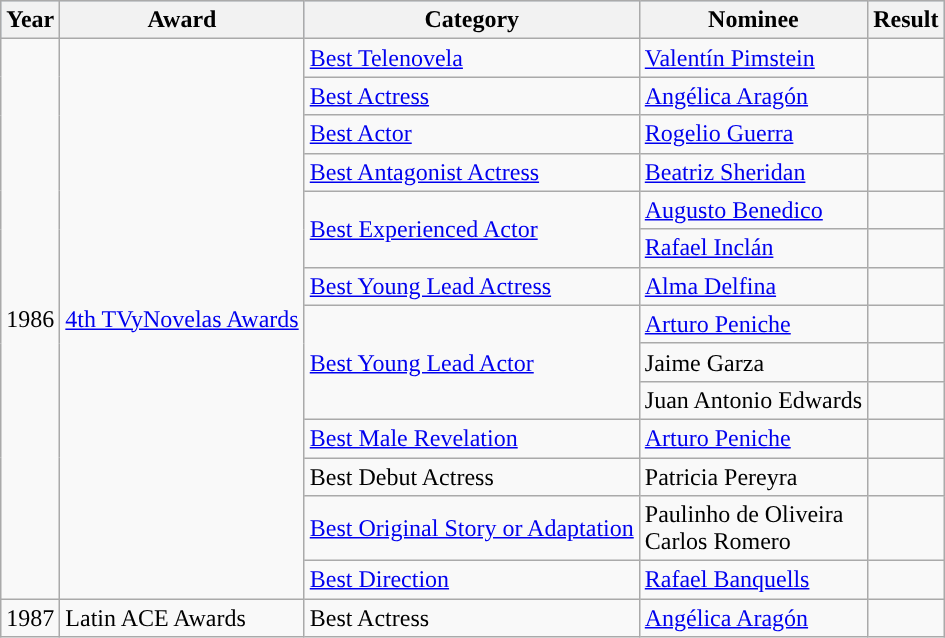<table class="wikitable">
<tr style="background:#b0c4de;">
<th>Year</th>
<th>Award</th>
<th>Category</th>
<th>Nominee</th>
<th>Result</th>
</tr>
<tr>
<td rowspan=14>1986</td>
<td rowspan=14><a href='#'>4th TVyNovelas Awards</a></td>
<td><a href='#'>Best Telenovela</a></td>
<td><a href='#'>Valentín Pimstein</a></td>
<td></td>
</tr>
<tr>
<td><a href='#'>Best Actress</a></td>
<td><a href='#'>Angélica Aragón</a></td>
<td></td>
</tr>
<tr>
<td><a href='#'>Best Actor</a></td>
<td><a href='#'>Rogelio Guerra</a></td>
<td></td>
</tr>
<tr>
<td><a href='#'>Best Antagonist Actress</a></td>
<td><a href='#'>Beatriz Sheridan</a></td>
<td></td>
</tr>
<tr>
<td rowspan=2><a href='#'>Best Experienced Actor</a></td>
<td><a href='#'>Augusto Benedico</a></td>
<td></td>
</tr>
<tr>
<td><a href='#'>Rafael Inclán</a></td>
<td></td>
</tr>
<tr>
<td><a href='#'>Best Young Lead Actress</a></td>
<td><a href='#'>Alma Delfina</a></td>
<td></td>
</tr>
<tr>
<td rowspan=3><a href='#'>Best Young Lead Actor</a></td>
<td><a href='#'>Arturo Peniche</a></td>
<td></td>
</tr>
<tr>
<td>Jaime Garza</td>
<td></td>
</tr>
<tr>
<td>Juan Antonio Edwards</td>
<td></td>
</tr>
<tr>
<td><a href='#'>Best Male Revelation</a></td>
<td><a href='#'>Arturo Peniche</a></td>
<td></td>
</tr>
<tr>
<td>Best Debut Actress</td>
<td>Patricia Pereyra</td>
<td></td>
</tr>
<tr>
<td><a href='#'>Best Original Story or Adaptation</a></td>
<td>Paulinho de Oliveira <br> Carlos Romero</td>
<td></td>
</tr>
<tr>
<td><a href='#'>Best Direction</a></td>
<td><a href='#'>Rafael Banquells</a></td>
<td></td>
</tr>
<tr>
<td>1987</td>
<td>Latin ACE Awards</td>
<td>Best Actress</td>
<td><a href='#'>Angélica Aragón</a></td>
<td></td>
</tr>
</table>
